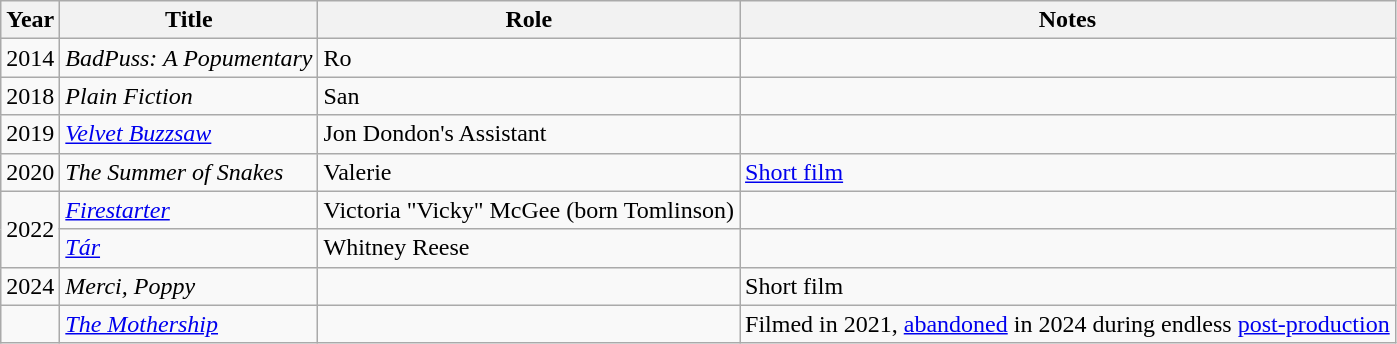<table class="wikitable sortable">
<tr>
<th>Year</th>
<th>Title</th>
<th>Role</th>
<th class="unsortable">Notes</th>
</tr>
<tr>
<td>2014</td>
<td><em>BadPuss: A Popumentary</em></td>
<td>Ro</td>
<td></td>
</tr>
<tr>
<td>2018</td>
<td><em>Plain Fiction</em></td>
<td>San</td>
<td></td>
</tr>
<tr>
<td>2019</td>
<td><em><a href='#'>Velvet Buzzsaw</a></em></td>
<td>Jon Dondon's Assistant</td>
<td></td>
</tr>
<tr>
<td>2020</td>
<td><em>The Summer of Snakes</em></td>
<td>Valerie</td>
<td><a href='#'>Short film</a></td>
</tr>
<tr>
<td rowspan="2">2022</td>
<td><em><a href='#'>Firestarter</a></em></td>
<td>Victoria "Vicky" McGee (born Tomlinson)</td>
<td></td>
</tr>
<tr>
<td><em><a href='#'>Tár</a></em></td>
<td>Whitney Reese</td>
<td></td>
</tr>
<tr>
<td>2024</td>
<td><em>Merci, Poppy</em></td>
<td></td>
<td>Short film</td>
</tr>
<tr>
<td></td>
<td><em><a href='#'>The Mothership</a></em></td>
<td></td>
<td>Filmed in 2021, <a href='#'>abandoned</a> in 2024 during endless <a href='#'>post-production</a></td>
</tr>
</table>
